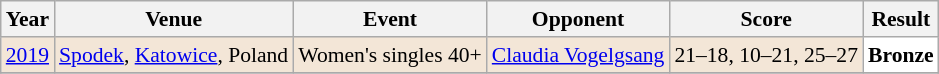<table class="sortable wikitable" style="font-size: 90%;">
<tr>
<th>Year</th>
<th>Venue</th>
<th>Event</th>
<th>Opponent</th>
<th>Score</th>
<th>Result</th>
</tr>
<tr style="background:#F3E6D7">
<td align="center"><a href='#'>2019</a></td>
<td align="left"><a href='#'>Spodek</a>, <a href='#'>Katowice</a>, Poland</td>
<td align="left">Women's singles 40+</td>
<td align="left"> <a href='#'>Claudia Vogelgsang</a></td>
<td align="left">21–18, 10–21, 25–27</td>
<td style="text-align:left; background:white"> <strong>Bronze</strong></td>
</tr>
<tr>
</tr>
</table>
